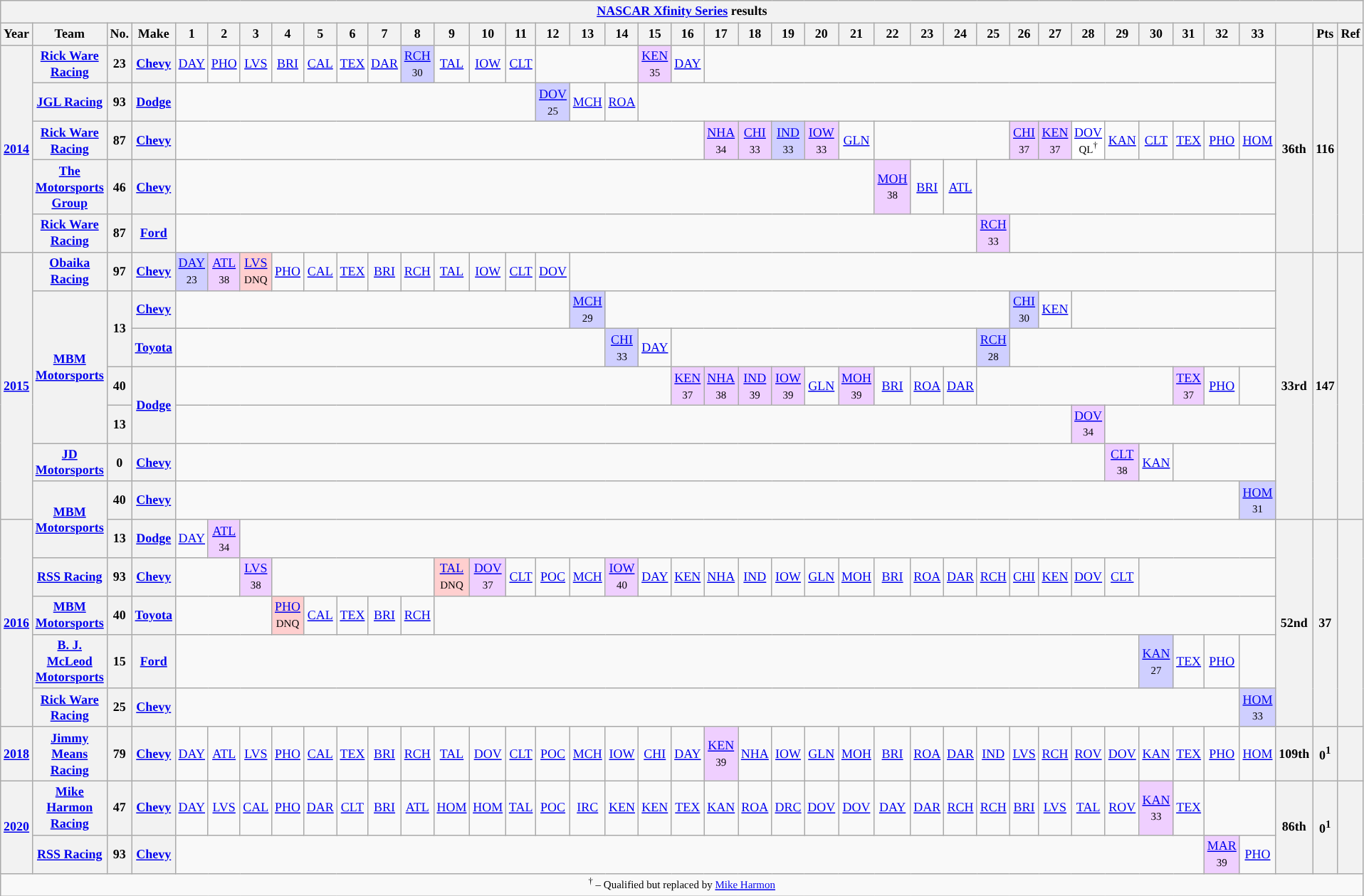<table class="wikitable" style="text-align:center; font-size:75%">
<tr>
<th colspan=42><a href='#'>NASCAR Xfinity Series</a> results</th>
</tr>
<tr>
<th>Year</th>
<th>Team</th>
<th>No.</th>
<th>Make</th>
<th>1</th>
<th>2</th>
<th>3</th>
<th>4</th>
<th>5</th>
<th>6</th>
<th>7</th>
<th>8</th>
<th>9</th>
<th>10</th>
<th>11</th>
<th>12</th>
<th>13</th>
<th>14</th>
<th>15</th>
<th>16</th>
<th>17</th>
<th>18</th>
<th>19</th>
<th>20</th>
<th>21</th>
<th>22</th>
<th>23</th>
<th>24</th>
<th>25</th>
<th>26</th>
<th>27</th>
<th>28</th>
<th>29</th>
<th>30</th>
<th>31</th>
<th>32</th>
<th>33</th>
<th></th>
<th>Pts</th>
<th>Ref</th>
</tr>
<tr>
<th rowspan=5><a href='#'>2014</a></th>
<th><a href='#'>Rick Ware Racing</a></th>
<th>23</th>
<th><a href='#'>Chevy</a></th>
<td><a href='#'>DAY</a></td>
<td><a href='#'>PHO</a></td>
<td><a href='#'>LVS</a></td>
<td><a href='#'>BRI</a></td>
<td><a href='#'>CAL</a></td>
<td><a href='#'>TEX</a></td>
<td><a href='#'>DAR</a></td>
<td style="background:#CFCFFF;"><a href='#'>RCH</a><br><small>30</small></td>
<td><a href='#'>TAL</a></td>
<td><a href='#'>IOW</a></td>
<td><a href='#'>CLT</a></td>
<td colspan=3></td>
<td style="background:#EFCFFF;"><a href='#'>KEN</a><br><small>35</small></td>
<td><a href='#'>DAY</a></td>
<td colspan=17></td>
<th rowspan=5>36th</th>
<th rowspan=5>116</th>
<th rowspan=5></th>
</tr>
<tr>
<th><a href='#'>JGL Racing</a></th>
<th>93</th>
<th><a href='#'>Dodge</a></th>
<td colspan=11></td>
<td style="background:#CFCFFF;"><a href='#'>DOV</a><br><small>25</small></td>
<td><a href='#'>MCH</a></td>
<td><a href='#'>ROA</a></td>
<td colspan=19></td>
</tr>
<tr>
<th><a href='#'>Rick Ware Racing</a></th>
<th>87</th>
<th><a href='#'>Chevy</a></th>
<td colspan=16></td>
<td style="background:#EFCFFF;"><a href='#'>NHA</a><br><small>34</small></td>
<td style="background:#EFCFFF;"><a href='#'>CHI</a><br><small>33</small></td>
<td style="background:#CFCFFF;"><a href='#'>IND</a><br><small>33</small></td>
<td style="background:#EFCFFF;"><a href='#'>IOW</a><br><small>33</small></td>
<td><a href='#'>GLN</a></td>
<td colspan=4></td>
<td style="background:#EFCFFF;"><a href='#'>CHI</a><br><small>37</small></td>
<td style="background:#EFCFFF;"><a href='#'>KEN</a><br><small>37</small></td>
<td style="background:#FFFFFF;"><a href='#'>DOV</a><br><small>QL<sup>†</sup></small></td>
<td><a href='#'>KAN</a></td>
<td><a href='#'>CLT</a></td>
<td><a href='#'>TEX</a></td>
<td><a href='#'>PHO</a></td>
<td><a href='#'>HOM</a></td>
</tr>
<tr>
<th><a href='#'>The Motorsports Group</a></th>
<th>46</th>
<th><a href='#'>Chevy</a></th>
<td colspan=21></td>
<td style="background:#EFCFFF;"><a href='#'>MOH</a><br><small>38</small></td>
<td><a href='#'>BRI</a></td>
<td><a href='#'>ATL</a></td>
<td colspan=9></td>
</tr>
<tr>
<th><a href='#'>Rick Ware Racing</a></th>
<th>87</th>
<th><a href='#'>Ford</a></th>
<td colspan=24></td>
<td style="background:#EFCFFF;"><a href='#'>RCH</a><br><small>33</small></td>
<td colspan=8></td>
</tr>
<tr>
<th rowspan=7><a href='#'>2015</a></th>
<th><a href='#'>Obaika Racing</a></th>
<th>97</th>
<th><a href='#'>Chevy</a></th>
<td style="background:#CFCFFF;"><a href='#'>DAY</a><br><small>23</small></td>
<td style="background:#EFCFFF;"><a href='#'>ATL</a><br><small>38</small></td>
<td style="background:#FFCFCF;"><a href='#'>LVS</a><br><small>DNQ</small></td>
<td><a href='#'>PHO</a></td>
<td><a href='#'>CAL</a></td>
<td><a href='#'>TEX</a></td>
<td><a href='#'>BRI</a></td>
<td><a href='#'>RCH</a></td>
<td><a href='#'>TAL</a></td>
<td><a href='#'>IOW</a></td>
<td><a href='#'>CLT</a></td>
<td><a href='#'>DOV</a></td>
<td colspan=21></td>
<th rowspan=7>33rd</th>
<th rowspan=7>147</th>
<th rowspan=7></th>
</tr>
<tr>
<th rowspan=4><a href='#'>MBM Motorsports</a></th>
<th rowspan=2>13</th>
<th><a href='#'>Chevy</a></th>
<td colspan=12></td>
<td style="background:#CFCFFF;"><a href='#'>MCH</a><br><small>29</small></td>
<td colspan=12></td>
<td style="background:#CFCFFF;"><a href='#'>CHI</a><br><small>30</small></td>
<td><a href='#'>KEN</a></td>
<td colspan=6></td>
</tr>
<tr>
<th><a href='#'>Toyota</a></th>
<td colspan=13></td>
<td style="background:#CFCFFF;"><a href='#'>CHI</a><br><small>33</small></td>
<td><a href='#'>DAY</a></td>
<td colspan=9></td>
<td style="background:#CFCFFF;"><a href='#'>RCH</a><br><small>28</small></td>
<td colspan=8></td>
</tr>
<tr>
<th>40</th>
<th rowspan=2><a href='#'>Dodge</a></th>
<td colspan=15></td>
<td style="background:#EFCFFF;"><a href='#'>KEN</a><br><small>37</small></td>
<td style="background:#EFCFFF;"><a href='#'>NHA</a><br><small>38</small></td>
<td style="background:#EFCFFF;"><a href='#'>IND</a><br><small>39</small></td>
<td style="background:#EFCFFF;"><a href='#'>IOW</a><br><small>39</small></td>
<td><a href='#'>GLN</a></td>
<td style="background:#EFCFFF;"><a href='#'>MOH</a><br><small>39</small></td>
<td><a href='#'>BRI</a></td>
<td><a href='#'>ROA</a></td>
<td><a href='#'>DAR</a></td>
<td colspan=6></td>
<td style="background:#EFCFFF;"><a href='#'>TEX</a><br><small>37</small></td>
<td><a href='#'>PHO</a></td>
<td></td>
</tr>
<tr>
<th>13</th>
<td colspan=27></td>
<td style="background:#EFCFFF;"><a href='#'>DOV</a><br><small>34</small></td>
<td colspan=5></td>
</tr>
<tr>
<th><a href='#'>JD Motorsports</a></th>
<th>0</th>
<th><a href='#'>Chevy</a></th>
<td colspan=28></td>
<td style="background:#EFCFFF;"><a href='#'>CLT</a><br><small>38</small></td>
<td><a href='#'>KAN</a></td>
<td colspan=3></td>
</tr>
<tr>
<th rowspan=2><a href='#'>MBM Motorsports</a></th>
<th>40</th>
<th><a href='#'>Chevy</a></th>
<td colspan=32></td>
<td style="background:#CFCFFF;"><a href='#'>HOM</a><br><small>31</small></td>
</tr>
<tr>
<th rowspan=5><a href='#'>2016</a></th>
<th>13</th>
<th><a href='#'>Dodge</a></th>
<td><a href='#'>DAY</a></td>
<td style="background:#EFCFFF;"><a href='#'>ATL</a><br><small>34</small></td>
<td colspan=31></td>
<th rowspan=5>52nd</th>
<th rowspan=5>37</th>
<th rowspan=5></th>
</tr>
<tr>
<th><a href='#'>RSS Racing</a></th>
<th>93</th>
<th><a href='#'>Chevy</a></th>
<td colspan=2></td>
<td style="background:#EFCFFF;"><a href='#'>LVS</a><br><small>38</small></td>
<td colspan=5></td>
<td style="background:#FFCFCF;"><a href='#'>TAL</a><br><small>DNQ</small></td>
<td style="background:#EFCFFF;"><a href='#'>DOV</a><br><small>37</small></td>
<td><a href='#'>CLT</a></td>
<td><a href='#'>POC</a></td>
<td><a href='#'>MCH</a></td>
<td style="background:#EFCFFF;"><a href='#'>IOW</a><br><small>40</small></td>
<td><a href='#'>DAY</a></td>
<td><a href='#'>KEN</a></td>
<td><a href='#'>NHA</a></td>
<td><a href='#'>IND</a></td>
<td><a href='#'>IOW</a></td>
<td><a href='#'>GLN</a></td>
<td><a href='#'>MOH</a></td>
<td><a href='#'>BRI</a></td>
<td><a href='#'>ROA</a></td>
<td><a href='#'>DAR</a></td>
<td><a href='#'>RCH</a></td>
<td><a href='#'>CHI</a></td>
<td><a href='#'>KEN</a></td>
<td><a href='#'>DOV</a></td>
<td><a href='#'>CLT</a></td>
<td colspan=4></td>
</tr>
<tr>
<th><a href='#'>MBM Motorsports</a></th>
<th>40</th>
<th><a href='#'>Toyota</a></th>
<td colspan=3></td>
<td style="background:#FFCFCF;"><a href='#'>PHO</a><br><small>DNQ</small></td>
<td><a href='#'>CAL</a></td>
<td><a href='#'>TEX</a></td>
<td><a href='#'>BRI</a></td>
<td><a href='#'>RCH</a></td>
<td colspan=25></td>
</tr>
<tr>
<th><a href='#'>B. J. McLeod Motorsports</a></th>
<th>15</th>
<th><a href='#'>Ford</a></th>
<td colspan=29></td>
<td style="background:#CFCFFF;"><a href='#'>KAN</a><br><small>27</small></td>
<td><a href='#'>TEX</a></td>
<td><a href='#'>PHO</a></td>
<td></td>
</tr>
<tr>
<th><a href='#'>Rick Ware Racing</a></th>
<th>25</th>
<th><a href='#'>Chevy</a></th>
<td colspan=32></td>
<td style="background:#CFCFFF;"><a href='#'>HOM</a><br><small>33</small></td>
</tr>
<tr>
<th><a href='#'>2018</a></th>
<th><a href='#'>Jimmy Means Racing</a></th>
<th>79</th>
<th><a href='#'>Chevy</a></th>
<td><a href='#'>DAY</a></td>
<td><a href='#'>ATL</a></td>
<td><a href='#'>LVS</a></td>
<td><a href='#'>PHO</a></td>
<td><a href='#'>CAL</a></td>
<td><a href='#'>TEX</a></td>
<td><a href='#'>BRI</a></td>
<td><a href='#'>RCH</a></td>
<td><a href='#'>TAL</a></td>
<td><a href='#'>DOV</a></td>
<td><a href='#'>CLT</a></td>
<td><a href='#'>POC</a></td>
<td><a href='#'>MCH</a></td>
<td><a href='#'>IOW</a></td>
<td><a href='#'>CHI</a></td>
<td><a href='#'>DAY</a></td>
<td style="background:#EFCFFF;"><a href='#'>KEN</a><br><small>39</small></td>
<td><a href='#'>NHA</a></td>
<td><a href='#'>IOW</a></td>
<td><a href='#'>GLN</a></td>
<td><a href='#'>MOH</a></td>
<td><a href='#'>BRI</a></td>
<td><a href='#'>ROA</a></td>
<td><a href='#'>DAR</a></td>
<td><a href='#'>IND</a></td>
<td><a href='#'>LVS</a></td>
<td><a href='#'>RCH</a></td>
<td><a href='#'>ROV</a></td>
<td><a href='#'>DOV</a></td>
<td><a href='#'>KAN</a></td>
<td><a href='#'>TEX</a></td>
<td><a href='#'>PHO</a></td>
<td><a href='#'>HOM</a></td>
<th>109th</th>
<th>0<sup>1</sup></th>
<th></th>
</tr>
<tr>
<th rowspan=2><a href='#'>2020</a></th>
<th><a href='#'>Mike Harmon Racing</a></th>
<th>47</th>
<th><a href='#'>Chevy</a></th>
<td><a href='#'>DAY</a></td>
<td><a href='#'>LVS</a></td>
<td><a href='#'>CAL</a></td>
<td><a href='#'>PHO</a></td>
<td><a href='#'>DAR</a></td>
<td><a href='#'>CLT</a></td>
<td><a href='#'>BRI</a></td>
<td><a href='#'>ATL</a></td>
<td><a href='#'>HOM</a></td>
<td><a href='#'>HOM</a></td>
<td><a href='#'>TAL</a></td>
<td><a href='#'>POC</a></td>
<td><a href='#'>IRC</a></td>
<td><a href='#'>KEN</a></td>
<td><a href='#'>KEN</a></td>
<td><a href='#'>TEX</a></td>
<td><a href='#'>KAN</a></td>
<td><a href='#'>ROA</a></td>
<td><a href='#'>DRC</a></td>
<td><a href='#'>DOV</a></td>
<td><a href='#'>DOV</a></td>
<td><a href='#'>DAY</a></td>
<td><a href='#'>DAR</a></td>
<td><a href='#'>RCH</a></td>
<td><a href='#'>RCH</a></td>
<td><a href='#'>BRI</a></td>
<td><a href='#'>LVS</a></td>
<td><a href='#'>TAL</a></td>
<td><a href='#'>ROV</a></td>
<td style="background:#EFCFFF;"><a href='#'>KAN</a><br><small>33</small></td>
<td><a href='#'>TEX</a></td>
<td colspan=2></td>
<th rowspan=2>86th</th>
<th rowspan=2>0<sup>1</sup></th>
<th rowspan=2></th>
</tr>
<tr>
<th><a href='#'>RSS Racing</a></th>
<th>93</th>
<th><a href='#'>Chevy</a></th>
<td colspan=31></td>
<td style="background:#EFCFFF;"><a href='#'>MAR</a><br><small>39</small></td>
<td><a href='#'>PHO</a></td>
</tr>
<tr>
<td colspan=42><small><sup>†</sup> – Qualified but replaced by <a href='#'>Mike Harmon</a></small></td>
</tr>
</table>
